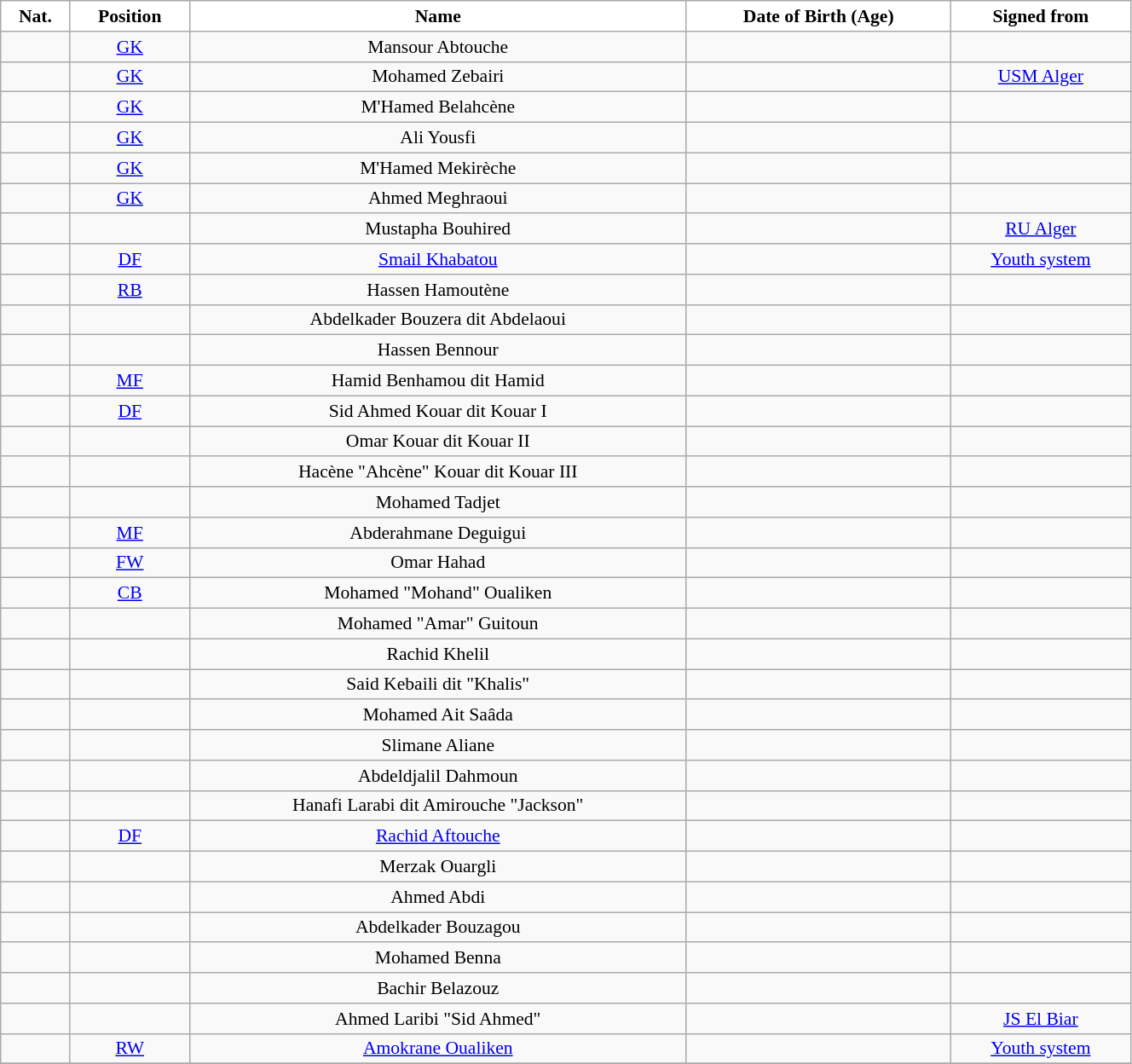<table class="wikitable" style="text-align:center; font-size:90%; width:70%">
<tr>
<th style="background:white; color:black; text-align:center;">Nat.</th>
<th style="background:white; color:black; text-align:center;">Position</th>
<th style="background:white; color:black; text-align:center;">Name</th>
<th style="background:white; color:black; text-align:center;">Date of Birth (Age)</th>
<th style="background:white; color:black; text-align:center;">Signed from</th>
</tr>
<tr>
<td></td>
<td><a href='#'>GK</a></td>
<td>Mansour Abtouche</td>
<td></td>
<td> </td>
</tr>
<tr>
<td></td>
<td><a href='#'>GK</a></td>
<td>Mohamed Zebairi</td>
<td></td>
<td> <a href='#'>USM Alger</a></td>
</tr>
<tr>
<td></td>
<td><a href='#'>GK</a></td>
<td>M'Hamed Belahcène</td>
<td></td>
<td></td>
</tr>
<tr>
<td></td>
<td><a href='#'>GK</a></td>
<td>Ali Yousfi</td>
<td></td>
<td></td>
</tr>
<tr>
<td></td>
<td><a href='#'>GK</a></td>
<td>M'Hamed Mekirèche</td>
<td></td>
<td> </td>
</tr>
<tr>
<td></td>
<td><a href='#'>GK</a></td>
<td>Ahmed Meghraoui</td>
<td></td>
<td></td>
</tr>
<tr>
<td></td>
<td></td>
<td>Mustapha Bouhired</td>
<td></td>
<td> <a href='#'>RU Alger</a></td>
</tr>
<tr>
<td></td>
<td><a href='#'>DF</a></td>
<td><a href='#'>Smail Khabatou</a></td>
<td></td>
<td> <a href='#'>Youth system</a></td>
</tr>
<tr>
<td></td>
<td><a href='#'>RB</a></td>
<td>Hassen Hamoutène</td>
<td></td>
<td></td>
</tr>
<tr>
<td></td>
<td></td>
<td>Abdelkader Bouzera dit Abdelaoui</td>
<td></td>
<td></td>
</tr>
<tr>
<td></td>
<td></td>
<td>Hassen Bennour</td>
<td></td>
<td></td>
</tr>
<tr>
<td></td>
<td><a href='#'>MF</a></td>
<td>Hamid Benhamou dit Hamid</td>
<td></td>
<td></td>
</tr>
<tr>
<td></td>
<td><a href='#'>DF</a></td>
<td>Sid Ahmed Kouar dit Kouar I</td>
<td></td>
<td> </td>
</tr>
<tr>
<td></td>
<td></td>
<td>Omar Kouar dit Kouar II</td>
<td></td>
<td></td>
</tr>
<tr>
<td></td>
<td></td>
<td>Hacène "Ahcène" Kouar dit Kouar III</td>
<td></td>
<td></td>
</tr>
<tr>
<td></td>
<td></td>
<td>Mohamed Tadjet</td>
<td></td>
<td></td>
</tr>
<tr>
<td></td>
<td><a href='#'>MF</a></td>
<td>Abderahmane Deguigui</td>
<td></td>
<td></td>
</tr>
<tr>
<td></td>
<td><a href='#'>FW</a></td>
<td>Omar Hahad</td>
<td></td>
<td></td>
</tr>
<tr>
<td></td>
<td><a href='#'>CB</a></td>
<td>Mohamed "Mohand" Oualiken</td>
<td></td>
<td></td>
</tr>
<tr>
<td></td>
<td></td>
<td>Mohamed "Amar" Guitoun</td>
<td></td>
<td></td>
</tr>
<tr>
<td></td>
<td></td>
<td>Rachid Khelil</td>
<td></td>
<td></td>
</tr>
<tr>
<td></td>
<td></td>
<td>Said Kebaili dit "Khalis"</td>
<td></td>
<td></td>
</tr>
<tr>
<td></td>
<td></td>
<td>Mohamed Ait Saâda</td>
<td></td>
<td></td>
</tr>
<tr>
<td></td>
<td></td>
<td>Slimane Aliane</td>
<td></td>
<td></td>
</tr>
<tr>
<td></td>
<td></td>
<td>Abdeldjalil Dahmoun</td>
<td></td>
<td> </td>
</tr>
<tr>
<td></td>
<td></td>
<td>Hanafi Larabi dit Amirouche "Jackson"</td>
<td></td>
<td></td>
</tr>
<tr>
<td></td>
<td><a href='#'>DF</a></td>
<td><a href='#'>Rachid Aftouche</a></td>
<td></td>
<td> </td>
</tr>
<tr>
<td></td>
<td></td>
<td>Merzak Ouargli</td>
<td></td>
<td></td>
</tr>
<tr>
<td></td>
<td></td>
<td>Ahmed Abdi</td>
<td></td>
<td> </td>
</tr>
<tr>
<td></td>
<td></td>
<td>Abdelkader Bouzagou</td>
<td></td>
<td></td>
</tr>
<tr>
<td></td>
<td></td>
<td>Mohamed Benna</td>
<td></td>
<td> </td>
</tr>
<tr>
<td></td>
<td></td>
<td>Bachir Belazouz</td>
<td></td>
<td></td>
</tr>
<tr>
<td></td>
<td></td>
<td>Ahmed Laribi "Sid Ahmed"</td>
<td></td>
<td> <a href='#'>JS El Biar</a></td>
</tr>
<tr>
<td></td>
<td><a href='#'>RW</a></td>
<td><a href='#'>Amokrane Oualiken</a></td>
<td></td>
<td> <a href='#'>Youth system</a></td>
</tr>
<tr>
</tr>
</table>
